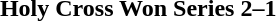<table class="noborder" style="text-align: center; border: none; width: 100%">
<tr>
<th width="97%"><strong>Holy Cross Won Series 2–1</strong></th>
<th width="3%"></th>
</tr>
</table>
